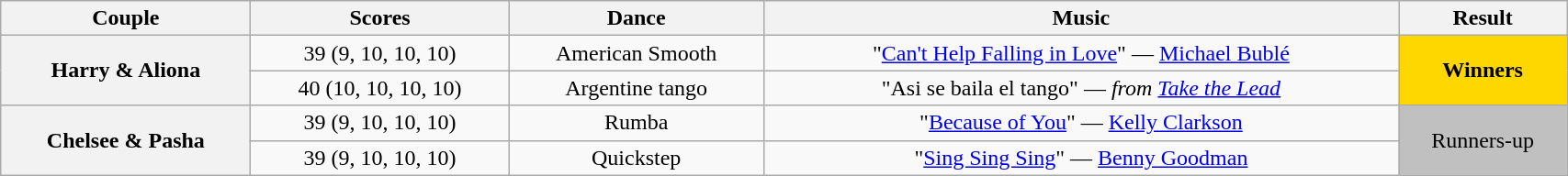<table class="wikitable sortable" style="text-align:center; width:90%">
<tr>
<th scope="col">Couple</th>
<th scope="col">Scores</th>
<th scope="col" class="unsortable">Dance</th>
<th scope="col" class="unsortable">Music</th>
<th scope="col" class="unsortable">Result</th>
</tr>
<tr>
<th scope="row" rowspan="2">Harry & Aliona</th>
<td>39 (9, 10, 10, 10)</td>
<td>American Smooth</td>
<td>"<a href='#'>Can't Help Falling in Love</a>" — <a href='#'>Michael Bublé</a></td>
<td rowspan="2" bgcolor="gold"><strong>Winners</strong></td>
</tr>
<tr>
<td>40 (10, 10, 10, 10)</td>
<td>Argentine tango</td>
<td>"Asi se baila el tango" — <em>from <a href='#'>Take the Lead</a></em></td>
</tr>
<tr>
<th scope="row" rowspan="2">Chelsee & Pasha</th>
<td>39 (9, 10, 10, 10)</td>
<td>Rumba</td>
<td>"<a href='#'>Because of You</a>" — <a href='#'>Kelly Clarkson</a></td>
<td rowspan="2" bgcolor="silver">Runners-up</td>
</tr>
<tr>
<td>39 (9, 10, 10, 10)</td>
<td>Quickstep</td>
<td>"<a href='#'>Sing Sing Sing</a>" — <a href='#'>Benny Goodman</a></td>
</tr>
</table>
